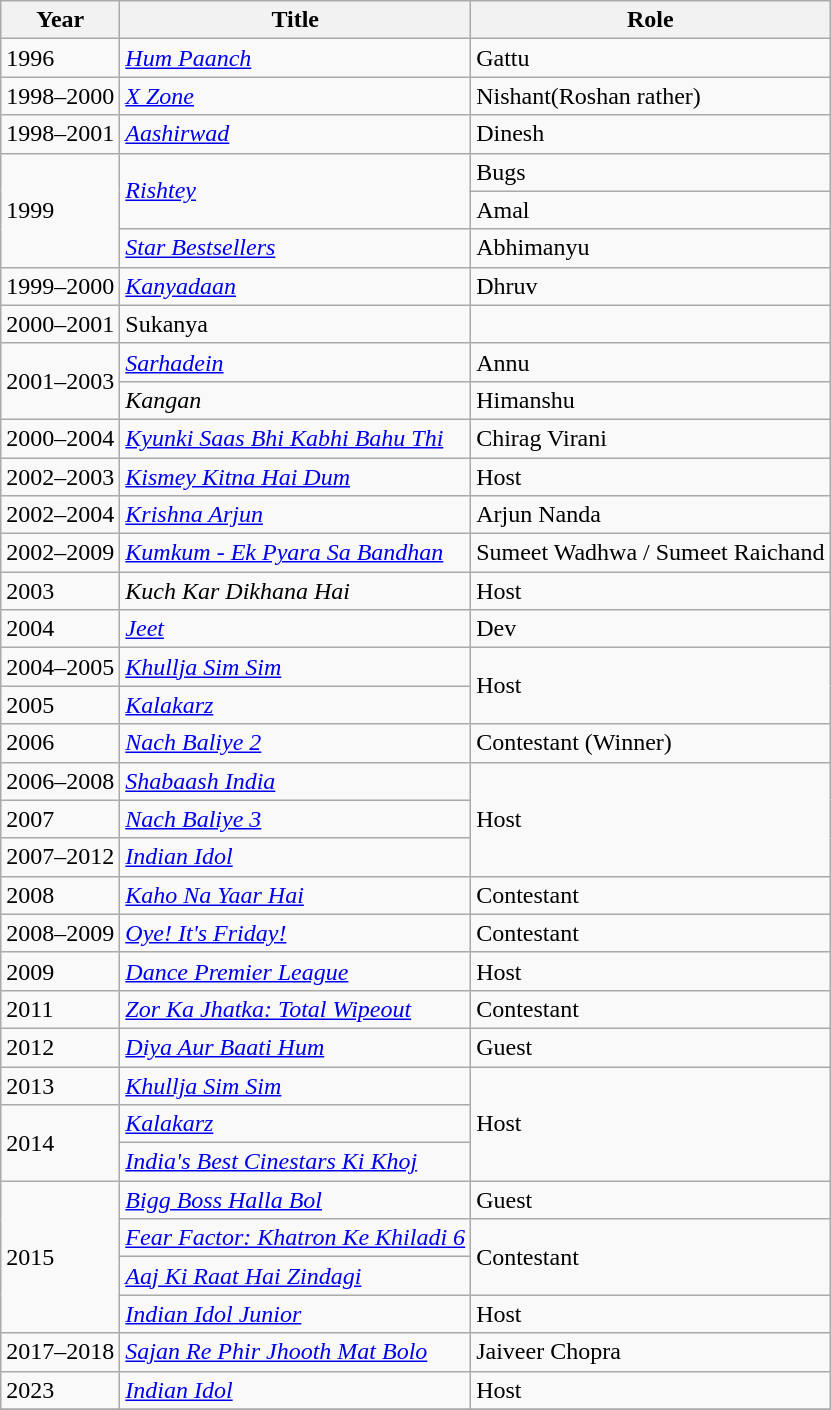<table class="wikitable sortable">
<tr>
<th>Year</th>
<th>Title</th>
<th>Role</th>
</tr>
<tr>
<td>1996</td>
<td><em><a href='#'>Hum Paanch</a></em></td>
<td>Gattu</td>
</tr>
<tr>
<td>1998–2000</td>
<td><em><a href='#'>X Zone</a></em></td>
<td>Nishant(Roshan rather)</td>
</tr>
<tr>
<td>1998–2001</td>
<td><em><a href='#'>Aashirwad</a></em></td>
<td>Dinesh</td>
</tr>
<tr>
<td rowspan="3">1999</td>
<td rowspan="2"><em><a href='#'>Rishtey</a></em></td>
<td>Bugs</td>
</tr>
<tr>
<td>Amal</td>
</tr>
<tr>
<td><em><a href='#'>Star Bestsellers</a></em></td>
<td>Abhimanyu</td>
</tr>
<tr>
<td>1999–2000</td>
<td><em><a href='#'>Kanyadaan</a></em></td>
<td>Dhruv</td>
</tr>
<tr>
<td>2000–2001</td>
<td>Sukanya</td>
<td></td>
</tr>
<tr>
<td rowspan="2">2001–2003</td>
<td><em><a href='#'>Sarhadein</a></em></td>
<td>Annu</td>
</tr>
<tr>
<td><em>Kangan</em></td>
<td>Himanshu</td>
</tr>
<tr>
<td>2000–2004</td>
<td><em><a href='#'>Kyunki Saas Bhi Kabhi Bahu Thi</a></em></td>
<td>Chirag Virani</td>
</tr>
<tr>
<td>2002–2003</td>
<td><em><a href='#'>Kismey Kitna Hai Dum</a></em></td>
<td>Host</td>
</tr>
<tr>
<td>2002–2004</td>
<td><em><a href='#'>Krishna Arjun</a></em></td>
<td>Arjun Nanda</td>
</tr>
<tr>
<td>2002–2009</td>
<td><em><a href='#'>Kumkum - Ek Pyara Sa Bandhan</a></em></td>
<td>Sumeet Wadhwa / Sumeet Raichand</td>
</tr>
<tr>
<td>2003</td>
<td><em>Kuch Kar Dikhana Hai</em></td>
<td>Host</td>
</tr>
<tr>
<td>2004</td>
<td><em><a href='#'>Jeet</a></em></td>
<td>Dev</td>
</tr>
<tr>
<td>2004–2005</td>
<td><em> <a href='#'>Khullja Sim Sim</a></em></td>
<td rowspan="2">Host</td>
</tr>
<tr>
<td>2005</td>
<td><em><a href='#'>Kalakarz</a></em></td>
</tr>
<tr>
<td>2006</td>
<td><em><a href='#'>Nach Baliye 2</a></em></td>
<td>Contestant (Winner)</td>
</tr>
<tr>
<td>2006–2008</td>
<td><em> <a href='#'>Shabaash India</a></em></td>
<td rowspan="3">Host</td>
</tr>
<tr>
<td>2007</td>
<td><em> <a href='#'>Nach Baliye 3</a></em></td>
</tr>
<tr>
<td>2007–2012</td>
<td><em><a href='#'>Indian Idol</a></em></td>
</tr>
<tr>
<td>2008</td>
<td><em><a href='#'>Kaho Na Yaar Hai</a></em></td>
<td>Contestant</td>
</tr>
<tr>
<td>2008–2009</td>
<td><em><a href='#'>Oye! It's Friday!</a></em></td>
<td>Contestant</td>
</tr>
<tr>
<td>2009</td>
<td><em> <a href='#'>Dance Premier League</a></em></td>
<td>Host</td>
</tr>
<tr>
<td>2011</td>
<td><em><a href='#'>Zor Ka Jhatka: Total Wipeout</a></em></td>
<td>Contestant</td>
</tr>
<tr>
<td>2012</td>
<td><em><a href='#'>Diya Aur Baati Hum</a></em></td>
<td>Guest</td>
</tr>
<tr>
<td>2013</td>
<td><em><a href='#'>Khullja Sim Sim</a></em></td>
<td rowspan="3">Host</td>
</tr>
<tr>
<td rowspan="2">2014</td>
<td><em><a href='#'>Kalakarz</a></em></td>
</tr>
<tr>
<td><em> <a href='#'>India's Best Cinestars Ki Khoj</a></em></td>
</tr>
<tr>
<td rowspan="4">2015</td>
<td><em><a href='#'>Bigg Boss Halla Bol</a></em></td>
<td>Guest</td>
</tr>
<tr>
<td><em><a href='#'>Fear Factor: Khatron Ke Khiladi 6</a></em></td>
<td rowspan="2">Contestant</td>
</tr>
<tr>
<td><em><a href='#'>Aaj Ki Raat Hai Zindagi</a></em></td>
</tr>
<tr>
<td><em><a href='#'>Indian Idol Junior</a></em></td>
<td>Host</td>
</tr>
<tr>
<td>2017–2018</td>
<td><em><a href='#'>Sajan Re Phir Jhooth Mat Bolo</a></em></td>
<td>Jaiveer Chopra</td>
</tr>
<tr>
<td>2023</td>
<td><em><a href='#'>Indian Idol</a></em></td>
<td>Host</td>
</tr>
<tr>
</tr>
</table>
